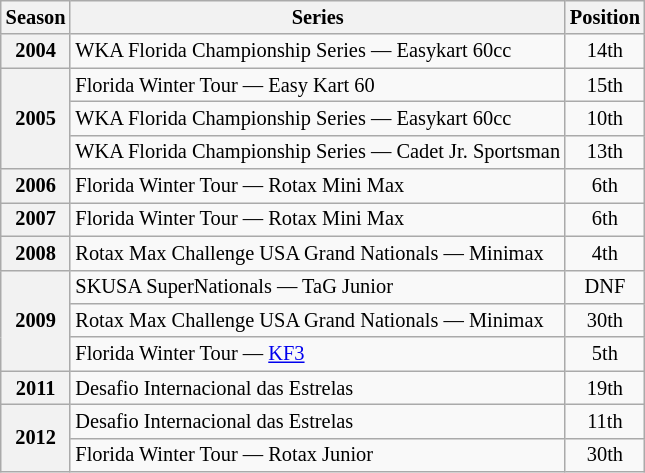<table class="wikitable" style="font-size: 85%; text-align:center">
<tr>
<th>Season</th>
<th>Series</th>
<th>Position</th>
</tr>
<tr>
<th>2004</th>
<td align="left">WKA Florida Championship Series — Easykart 60cc</td>
<td>14th</td>
</tr>
<tr>
<th rowspan="3">2005</th>
<td align="left">Florida Winter Tour — Easy Kart 60</td>
<td>15th</td>
</tr>
<tr>
<td align="left">WKA Florida Championship Series — Easykart 60cc</td>
<td>10th</td>
</tr>
<tr>
<td align="left">WKA Florida Championship Series — Cadet Jr. Sportsman</td>
<td>13th</td>
</tr>
<tr>
<th>2006</th>
<td align="left">Florida Winter Tour — Rotax Mini Max</td>
<td>6th</td>
</tr>
<tr>
<th>2007</th>
<td align="left">Florida Winter Tour — Rotax Mini Max</td>
<td>6th</td>
</tr>
<tr>
<th>2008</th>
<td align="left">Rotax Max Challenge USA Grand Nationals — Minimax</td>
<td>4th</td>
</tr>
<tr>
<th rowspan="3">2009</th>
<td align="left">SKUSA SuperNationals — TaG Junior</td>
<td>DNF</td>
</tr>
<tr>
<td align="left">Rotax Max Challenge USA Grand Nationals — Minimax</td>
<td>30th</td>
</tr>
<tr>
<td align="left">Florida Winter Tour — <a href='#'>KF3</a></td>
<td>5th</td>
</tr>
<tr>
<th>2011</th>
<td align="left">Desafio Internacional das Estrelas</td>
<td>19th</td>
</tr>
<tr>
<th rowspan="2">2012</th>
<td align="left">Desafio Internacional das Estrelas</td>
<td>11th</td>
</tr>
<tr>
<td align="left">Florida Winter Tour — Rotax Junior</td>
<td>30th</td>
</tr>
</table>
